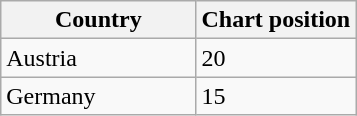<table class="wikitable sortable">
<tr class="hintergrundfarbe4">
<th width="55%">Country</th>
<th width="45%">Chart position</th>
</tr>
<tr>
<td>Austria</td>
<td>20</td>
</tr>
<tr>
<td>Germany</td>
<td>15</td>
</tr>
</table>
